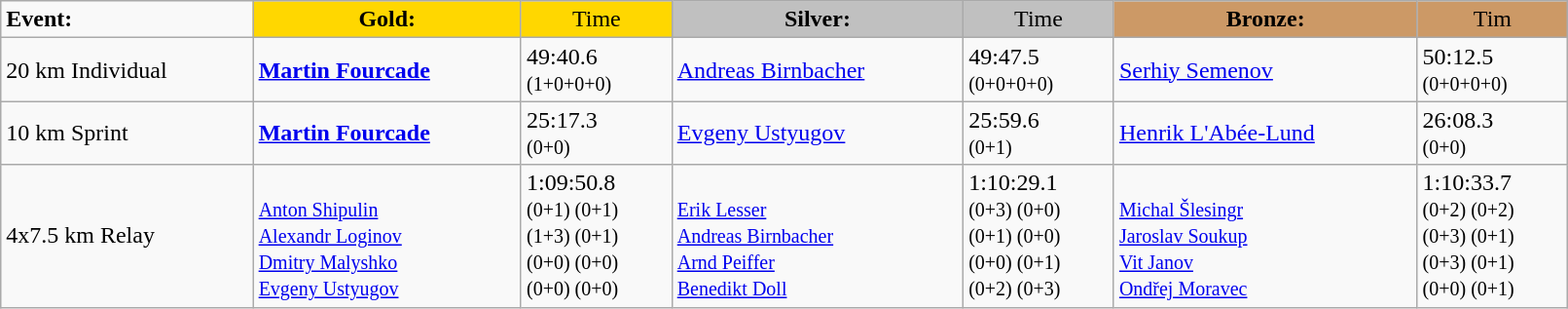<table class="wikitable" width=85%>
<tr>
<td><strong>Event:</strong></td>
<td style="text-align:center;background-color:gold;"><strong>Gold:</strong></td>
<td style="text-align:center;background-color:gold;">Time</td>
<td style="text-align:center;background-color:silver;"><strong>Silver:</strong></td>
<td style="text-align:center;background-color:silver;">Time</td>
<td style="text-align:center;background-color:#CC9966;"><strong>Bronze:</strong></td>
<td style="text-align:center;background-color:#CC9966;">Tim</td>
</tr>
<tr>
<td>20 km Individual<br></td>
<td><strong><a href='#'>Martin Fourcade</a></strong><br><small></small></td>
<td>49:40.6<br><small>(1+0+0+0)</small></td>
<td><a href='#'>Andreas Birnbacher</a><br><small></small></td>
<td>49:47.5<br><small>(0+0+0+0)</small></td>
<td><a href='#'>Serhiy Semenov</a><br><small></small></td>
<td>50:12.5<br><small>(0+0+0+0)</small></td>
</tr>
<tr>
<td>10 km Sprint<br></td>
<td><strong><a href='#'>Martin Fourcade</a></strong><br><small></small></td>
<td>25:17.3<br><small>(0+0)</small></td>
<td><a href='#'>Evgeny Ustyugov</a><br><small></small></td>
<td>25:59.6<br><small>(0+1)</small></td>
<td><a href='#'>Henrik L'Abée-Lund</a><br><small></small></td>
<td>26:08.3<br><small>(0+0)</small></td>
</tr>
<tr>
<td>4x7.5 km Relay<br></td>
<td><strong></strong>  <br><small><a href='#'>Anton Shipulin</a><br><a href='#'>Alexandr Loginov</a><br><a href='#'>Dmitry Malyshko</a><br><a href='#'>Evgeny Ustyugov</a></small></td>
<td>1:09:50.8<br><small>(0+1) (0+1)<br>(1+3) (0+1)<br>(0+0) (0+0)<br>(0+0) (0+0)</small></td>
<td>  <br><small><a href='#'>Erik Lesser</a><br><a href='#'>Andreas Birnbacher</a><br><a href='#'>Arnd Peiffer</a><br><a href='#'>Benedikt Doll</a></small></td>
<td>1:10:29.1<br><small>(0+3) (0+0)<br>(0+1) (0+0)<br>(0+0) (0+1)<br>(0+2) (0+3)</small></td>
<td>  <br><small><a href='#'>Michal Šlesingr</a><br><a href='#'>Jaroslav Soukup</a><br><a href='#'>Vit Janov</a><br><a href='#'>Ondřej Moravec</a></small></td>
<td>1:10:33.7<br><small>(0+2) (0+2)<br>(0+3) (0+1)<br>(0+3) (0+1)<br>(0+0) (0+1)</small></td>
</tr>
</table>
